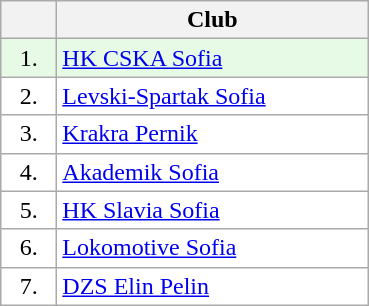<table class="wikitable">
<tr>
<th width="30"></th>
<th width="200">Club</th>
</tr>
<tr bgcolor="#e6fae6" align="center">
<td>1.</td>
<td align="left"><a href='#'>HK CSKA Sofia</a></td>
</tr>
<tr bgcolor="#FFFFFF" align="center">
<td>2.</td>
<td align="left"><a href='#'>Levski-Spartak Sofia</a></td>
</tr>
<tr bgcolor="#FFFFFF" align="center">
<td>3.</td>
<td align="left"><a href='#'>Krakra Pernik</a></td>
</tr>
<tr bgcolor="#FFFFFF" align="center">
<td>4.</td>
<td align="left"><a href='#'>Akademik Sofia</a></td>
</tr>
<tr bgcolor="#FFFFFF" align="center">
<td>5.</td>
<td align="left"><a href='#'>HK Slavia Sofia</a></td>
</tr>
<tr bgcolor="#FFFFFF" align="center">
<td>6.</td>
<td align="left"><a href='#'>Lokomotive Sofia</a></td>
</tr>
<tr bgcolor="#FFFFFF" align="center">
<td>7.</td>
<td align="left"><a href='#'>DZS Elin Pelin</a></td>
</tr>
</table>
